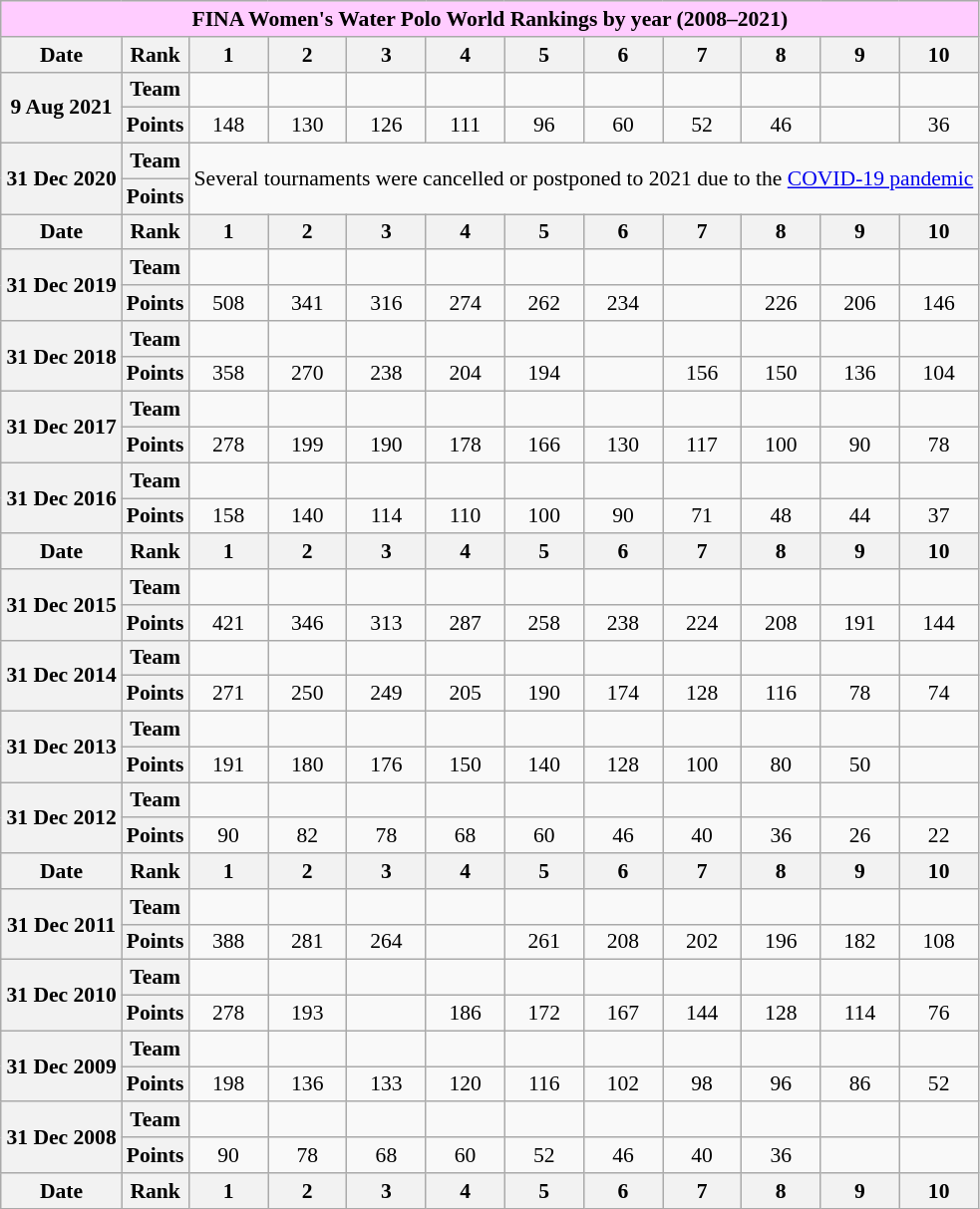<table class="wikitable" style="text-align: center; font-size: 90%; margin-left: 1em;">
<tr>
<th colspan="12" style="background-color: #ffccff;">FINA Women's Water Polo World Rankings by year (2008–2021)</th>
</tr>
<tr>
<th>Date</th>
<th>Rank</th>
<th>1</th>
<th>2</th>
<th>3</th>
<th>4</th>
<th>5</th>
<th>6</th>
<th>7</th>
<th>8</th>
<th>9</th>
<th>10</th>
</tr>
<tr>
<th rowspan="2">9 Aug 2021</th>
<th>Team</th>
<td></td>
<td></td>
<td></td>
<td></td>
<td></td>
<td></td>
<td></td>
<td><br></td>
<td></td>
<td><br></td>
</tr>
<tr>
<th>Points</th>
<td>148</td>
<td>130</td>
<td>126</td>
<td>111</td>
<td>96</td>
<td>60</td>
<td>52</td>
<td>46</td>
<td></td>
<td>36</td>
</tr>
<tr>
<th rowspan="2">31 Dec 2020</th>
<th>Team</th>
<td rowspan="2" colspan="10">Several tournaments were cancelled or postponed to 2021 due to the <a href='#'>COVID-19 pandemic</a></td>
</tr>
<tr>
<th>Points</th>
</tr>
<tr>
<th>Date</th>
<th>Rank</th>
<th>1</th>
<th>2</th>
<th>3</th>
<th>4</th>
<th>5</th>
<th>6</th>
<th>7</th>
<th>8</th>
<th>9</th>
<th>10</th>
</tr>
<tr>
<th rowspan="2">31 Dec 2019</th>
<th>Team</th>
<td></td>
<td></td>
<td></td>
<td></td>
<td></td>
<td><br></td>
<td></td>
<td></td>
<td></td>
<td></td>
</tr>
<tr>
<th>Points</th>
<td>508</td>
<td>341</td>
<td>316</td>
<td>274</td>
<td>262</td>
<td>234</td>
<td></td>
<td>226</td>
<td>206</td>
<td>146</td>
</tr>
<tr>
<th rowspan="2">31 Dec 2018</th>
<th>Team</th>
<td></td>
<td></td>
<td></td>
<td></td>
<td><br></td>
<td></td>
<td></td>
<td></td>
<td></td>
<td></td>
</tr>
<tr>
<th>Points</th>
<td>358</td>
<td>270</td>
<td>238</td>
<td>204</td>
<td>194</td>
<td></td>
<td>156</td>
<td>150</td>
<td>136</td>
<td>104</td>
</tr>
<tr>
<th rowspan="2">31 Dec 2017</th>
<th>Team</th>
<td></td>
<td></td>
<td></td>
<td></td>
<td></td>
<td></td>
<td></td>
<td></td>
<td></td>
<td></td>
</tr>
<tr>
<th>Points</th>
<td>278</td>
<td>199</td>
<td>190</td>
<td>178</td>
<td>166</td>
<td>130</td>
<td>117</td>
<td>100</td>
<td>90</td>
<td>78</td>
</tr>
<tr>
<th rowspan="2">31 Dec 2016</th>
<th>Team</th>
<td></td>
<td></td>
<td></td>
<td></td>
<td></td>
<td></td>
<td></td>
<td></td>
<td></td>
<td></td>
</tr>
<tr>
<th>Points</th>
<td>158</td>
<td>140</td>
<td>114</td>
<td>110</td>
<td>100</td>
<td>90</td>
<td>71</td>
<td>48</td>
<td>44</td>
<td>37</td>
</tr>
<tr>
<th>Date</th>
<th>Rank</th>
<th>1</th>
<th>2</th>
<th>3</th>
<th>4</th>
<th>5</th>
<th>6</th>
<th>7</th>
<th>8</th>
<th>9</th>
<th>10</th>
</tr>
<tr>
<th rowspan="2">31 Dec 2015</th>
<th>Team</th>
<td></td>
<td></td>
<td></td>
<td></td>
<td></td>
<td></td>
<td></td>
<td></td>
<td></td>
<td></td>
</tr>
<tr>
<th>Points</th>
<td>421</td>
<td>346</td>
<td>313</td>
<td>287</td>
<td>258</td>
<td>238</td>
<td>224</td>
<td>208</td>
<td>191</td>
<td>144</td>
</tr>
<tr>
<th rowspan="2">31 Dec 2014</th>
<th>Team</th>
<td></td>
<td></td>
<td></td>
<td></td>
<td></td>
<td></td>
<td></td>
<td></td>
<td></td>
<td></td>
</tr>
<tr>
<th>Points</th>
<td>271</td>
<td>250</td>
<td>249</td>
<td>205</td>
<td>190</td>
<td>174</td>
<td>128</td>
<td>116</td>
<td>78</td>
<td>74</td>
</tr>
<tr>
<th rowspan="2">31 Dec 2013</th>
<th>Team</th>
<td></td>
<td></td>
<td></td>
<td></td>
<td></td>
<td></td>
<td></td>
<td></td>
<td><br></td>
<td></td>
</tr>
<tr>
<th>Points</th>
<td>191</td>
<td>180</td>
<td>176</td>
<td>150</td>
<td>140</td>
<td>128</td>
<td>100</td>
<td>80</td>
<td>50</td>
<td></td>
</tr>
<tr>
<th rowspan="2">31 Dec 2012</th>
<th>Team</th>
<td></td>
<td></td>
<td></td>
<td></td>
<td></td>
<td></td>
<td></td>
<td></td>
<td></td>
<td></td>
</tr>
<tr>
<th>Points</th>
<td>90</td>
<td>82</td>
<td>78</td>
<td>68</td>
<td>60</td>
<td>46</td>
<td>40</td>
<td>36</td>
<td>26</td>
<td>22</td>
</tr>
<tr>
<th>Date</th>
<th>Rank</th>
<th>1</th>
<th>2</th>
<th>3</th>
<th>4</th>
<th>5</th>
<th>6</th>
<th>7</th>
<th>8</th>
<th>9</th>
<th>10</th>
</tr>
<tr>
<th rowspan="2">31 Dec 2011</th>
<th>Team</th>
<td></td>
<td></td>
<td><br></td>
<td></td>
<td></td>
<td></td>
<td></td>
<td></td>
<td></td>
<td></td>
</tr>
<tr>
<th>Points</th>
<td>388</td>
<td>281</td>
<td>264</td>
<td></td>
<td>261</td>
<td>208</td>
<td>202</td>
<td>196</td>
<td>182</td>
<td>108</td>
</tr>
<tr>
<th rowspan="2">31 Dec 2010</th>
<th>Team</th>
<td></td>
<td><br></td>
<td></td>
<td></td>
<td></td>
<td></td>
<td></td>
<td></td>
<td></td>
<td></td>
</tr>
<tr>
<th>Points</th>
<td>278</td>
<td>193</td>
<td></td>
<td>186</td>
<td>172</td>
<td>167</td>
<td>144</td>
<td>128</td>
<td>114</td>
<td>76</td>
</tr>
<tr>
<th rowspan="2">31 Dec 2009</th>
<th>Team</th>
<td></td>
<td></td>
<td></td>
<td></td>
<td></td>
<td></td>
<td></td>
<td></td>
<td></td>
<td></td>
</tr>
<tr>
<th>Points</th>
<td>198</td>
<td>136</td>
<td>133</td>
<td>120</td>
<td>116</td>
<td>102</td>
<td>98</td>
<td>96</td>
<td>86</td>
<td>52</td>
</tr>
<tr>
<th rowspan="2">31 Dec 2008</th>
<th>Team</th>
<td></td>
<td></td>
<td></td>
<td></td>
<td></td>
<td></td>
<td></td>
<td></td>
<td></td>
<td></td>
</tr>
<tr>
<th>Points</th>
<td>90</td>
<td>78</td>
<td>68</td>
<td>60</td>
<td>52</td>
<td>46</td>
<td>40</td>
<td>36</td>
<td></td>
<td></td>
</tr>
<tr>
<th>Date</th>
<th>Rank</th>
<th>1</th>
<th>2</th>
<th>3</th>
<th>4</th>
<th>5</th>
<th>6</th>
<th>7</th>
<th>8</th>
<th>9</th>
<th>10</th>
</tr>
</table>
